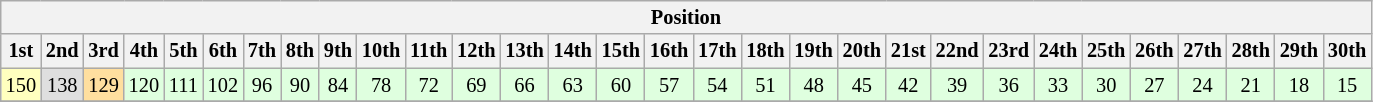<table class="wikitable" style="font-size:85%; text-align:center">
<tr style="background:#f9f9f9">
<th colspan="30">Position</th>
</tr>
<tr>
<th>1st</th>
<th>2nd</th>
<th>3rd</th>
<th>4th</th>
<th>5th</th>
<th>6th</th>
<th>7th</th>
<th>8th</th>
<th>9th</th>
<th>10th</th>
<th>11th</th>
<th>12th</th>
<th>13th</th>
<th>14th</th>
<th>15th</th>
<th>16th</th>
<th>17th</th>
<th>18th</th>
<th>19th</th>
<th>20th</th>
<th>21st</th>
<th>22nd</th>
<th>23rd</th>
<th>24th</th>
<th>25th</th>
<th>26th</th>
<th>27th</th>
<th>28th</th>
<th>29th</th>
<th>30th</th>
</tr>
<tr>
<td style="background:#ffffbf;">150</td>
<td style="background:#dfdfdf;">138</td>
<td style="background:#ffdf9f;">129</td>
<td style="background:#dfffdf;">120</td>
<td style="background:#dfffdf;">111</td>
<td style="background:#dfffdf;">102</td>
<td style="background:#dfffdf;">96</td>
<td style="background:#dfffdf;">90</td>
<td style="background:#dfffdf;">84</td>
<td style="background:#dfffdf;">78</td>
<td style="background:#dfffdf;">72</td>
<td style="background:#dfffdf;">69</td>
<td style="background:#dfffdf;">66</td>
<td style="background:#dfffdf;">63</td>
<td style="background:#dfffdf;">60</td>
<td style="background:#dfffdf;">57</td>
<td style="background:#dfffdf;">54</td>
<td style="background:#dfffdf;">51</td>
<td style="background:#dfffdf;">48</td>
<td style="background:#dfffdf;">45</td>
<td style="background:#dfffdf;">42</td>
<td style="background:#dfffdf;">39</td>
<td style="background:#dfffdf;">36</td>
<td style="background:#dfffdf;">33</td>
<td style="background:#dfffdf;">30</td>
<td style="background:#dfffdf;">27</td>
<td style="background:#dfffdf;">24</td>
<td style="background:#dfffdf;">21</td>
<td style="background:#dfffdf;">18</td>
<td style="background:#dfffdf;">15</td>
</tr>
<tr>
</tr>
</table>
